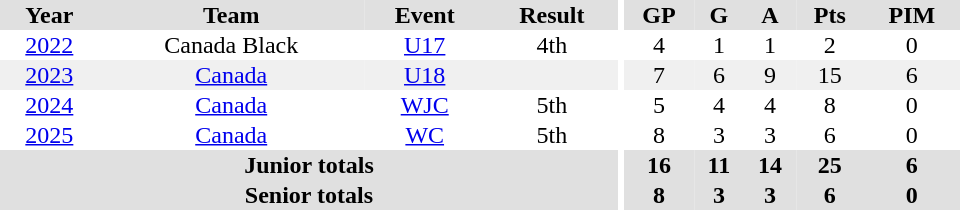<table border="0" cellpadding="1" cellspacing="0" ID="Table3" style="text-align:center; width:40em;">
<tr bgcolor="#e0e0e0">
<th>Year</th>
<th>Team</th>
<th>Event</th>
<th>Result</th>
<th rowspan="100" bgcolor="#ffffff"></th>
<th>GP</th>
<th>G</th>
<th>A</th>
<th>Pts</th>
<th>PIM</th>
</tr>
<tr>
<td><a href='#'>2022</a></td>
<td>Canada Black</td>
<td><a href='#'>U17</a></td>
<td>4th</td>
<td>4</td>
<td>1</td>
<td>1</td>
<td>2</td>
<td>0</td>
</tr>
<tr bgcolor="#f0f0f0">
<td><a href='#'>2023</a></td>
<td><a href='#'>Canada</a></td>
<td><a href='#'>U18</a></td>
<td></td>
<td>7</td>
<td>6</td>
<td>9</td>
<td>15</td>
<td>6</td>
</tr>
<tr>
<td><a href='#'>2024</a></td>
<td><a href='#'>Canada</a></td>
<td><a href='#'>WJC</a></td>
<td>5th</td>
<td>5</td>
<td>4</td>
<td>4</td>
<td>8</td>
<td>0</td>
</tr>
<tr>
<td><a href='#'>2025</a></td>
<td><a href='#'>Canada</a></td>
<td><a href='#'>WC</a></td>
<td>5th</td>
<td>8</td>
<td>3</td>
<td>3</td>
<td>6</td>
<td>0</td>
</tr>
<tr bgcolor="#e0e0e0">
<th colspan="4">Junior totals</th>
<th>16</th>
<th>11</th>
<th>14</th>
<th>25</th>
<th>6</th>
</tr>
<tr bgcolor="#e0e0e0">
<th colspan="4">Senior totals</th>
<th>8</th>
<th>3</th>
<th>3</th>
<th>6</th>
<th>0</th>
</tr>
</table>
